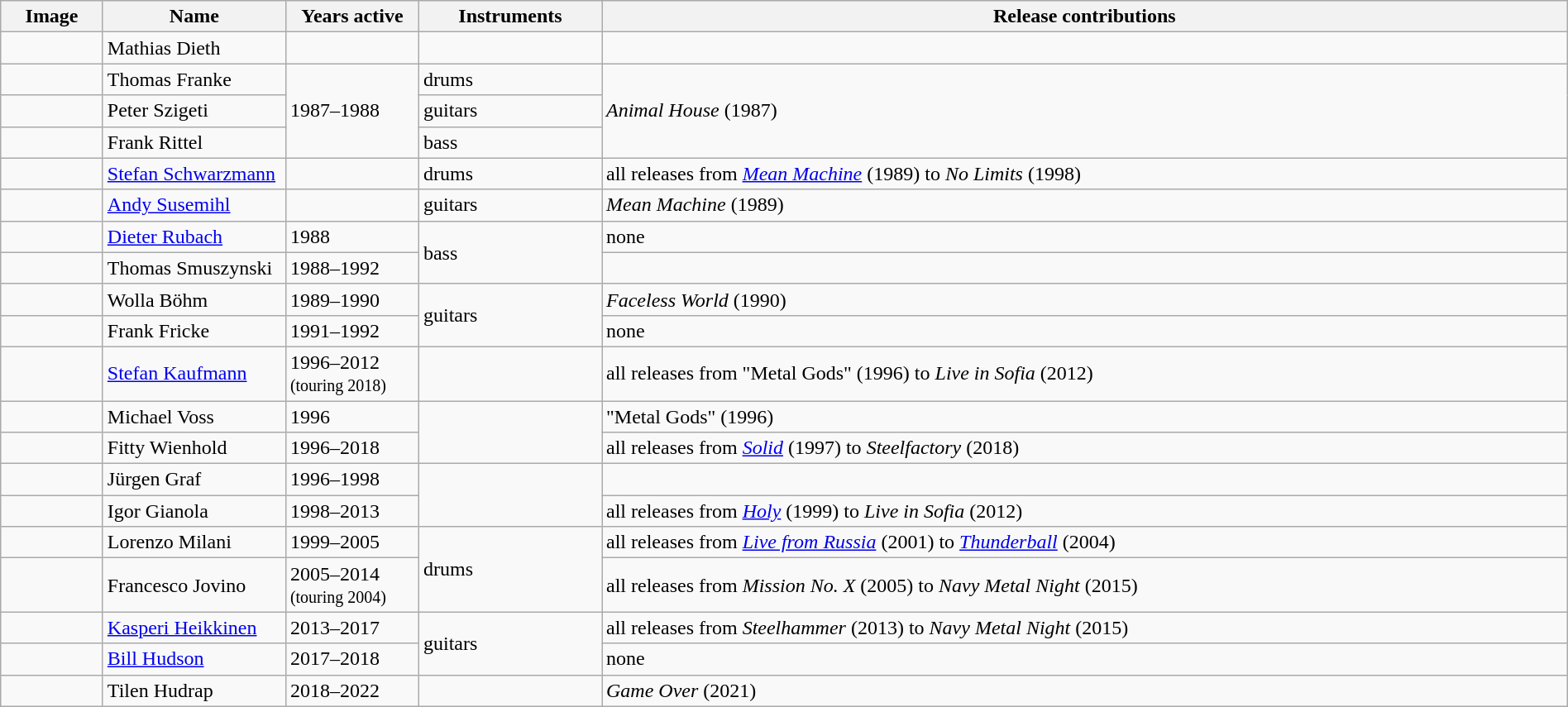<table class="wikitable" border="1" width=100%>
<tr>
<th width="75">Image</th>
<th width="140">Name</th>
<th width="100">Years active</th>
<th width="140">Instruments</th>
<th>Release contributions</th>
</tr>
<tr>
<td></td>
<td>Mathias Dieth</td>
<td></td>
<td></td>
<td></td>
</tr>
<tr>
<td></td>
<td>Thomas Franke</td>
<td rowspan="3">1987–1988</td>
<td>drums</td>
<td rowspan="3"><em>Animal House</em> (1987)</td>
</tr>
<tr>
<td></td>
<td>Peter Szigeti</td>
<td>guitars</td>
</tr>
<tr>
<td></td>
<td>Frank Rittel</td>
<td>bass</td>
</tr>
<tr>
<td></td>
<td><a href='#'>Stefan Schwarzmann</a></td>
<td></td>
<td>drums</td>
<td>all releases from <em><a href='#'>Mean Machine</a></em> (1989) to <em>No Limits</em> (1998)</td>
</tr>
<tr>
<td></td>
<td><a href='#'>Andy Susemihl</a></td>
<td></td>
<td>guitars</td>
<td><em>Mean Machine</em> (1989)</td>
</tr>
<tr>
<td></td>
<td><a href='#'>Dieter Rubach</a></td>
<td>1988</td>
<td rowspan="2">bass</td>
<td>none</td>
</tr>
<tr>
<td></td>
<td>Thomas Smuszynski</td>
<td>1988–1992</td>
<td></td>
</tr>
<tr>
<td></td>
<td>Wolla Böhm</td>
<td>1989–1990</td>
<td rowspan="2">guitars</td>
<td><em>Faceless World</em> (1990)</td>
</tr>
<tr>
<td></td>
<td>Frank Fricke</td>
<td>1991–1992</td>
<td>none</td>
</tr>
<tr>
<td></td>
<td><a href='#'>Stefan Kaufmann</a></td>
<td>1996–2012<br><small>(touring 2018)</small></td>
<td></td>
<td>all releases from "Metal Gods" (1996) to <em>Live in Sofia</em> (2012)</td>
</tr>
<tr>
<td></td>
<td>Michael Voss</td>
<td>1996</td>
<td rowspan="2"></td>
<td>"Metal Gods" (1996)</td>
</tr>
<tr>
<td></td>
<td>Fitty Wienhold</td>
<td>1996–2018</td>
<td>all releases from <em><a href='#'>Solid</a></em> (1997) to <em>Steelfactory</em> (2018)</td>
</tr>
<tr>
<td></td>
<td>Jürgen Graf</td>
<td>1996–1998</td>
<td rowspan="2"></td>
<td></td>
</tr>
<tr>
<td></td>
<td>Igor Gianola</td>
<td>1998–2013</td>
<td>all releases from <em><a href='#'>Holy</a></em> (1999) to <em>Live in Sofia</em> (2012)</td>
</tr>
<tr>
<td></td>
<td>Lorenzo Milani</td>
<td>1999–2005</td>
<td rowspan="2">drums</td>
<td>all releases from <em><a href='#'>Live from Russia</a></em> (2001) to <em><a href='#'>Thunderball</a></em> (2004)</td>
</tr>
<tr>
<td></td>
<td>Francesco Jovino</td>
<td>2005–2014<br><small>(touring 2004)</small></td>
<td>all releases from <em>Mission No. X</em> (2005) to <em>Navy Metal Night</em> (2015)</td>
</tr>
<tr>
<td></td>
<td><a href='#'>Kasperi Heikkinen</a></td>
<td>2013–2017</td>
<td rowspan="2">guitars</td>
<td>all releases from <em>Steelhammer</em> (2013) to <em>Navy Metal Night</em> (2015)</td>
</tr>
<tr>
<td></td>
<td><a href='#'>Bill Hudson</a></td>
<td>2017–2018</td>
<td>none</td>
</tr>
<tr>
<td></td>
<td>Tilen Hudrap</td>
<td>2018–2022</td>
<td></td>
<td><em>Game Over</em> (2021)</td>
</tr>
</table>
